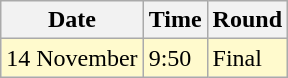<table class="wikitable">
<tr>
<th>Date</th>
<th>Time</th>
<th>Round</th>
</tr>
<tr bgcolor="lemonchiffon">
<td>14 November</td>
<td>9:50</td>
<td>Final</td>
</tr>
</table>
